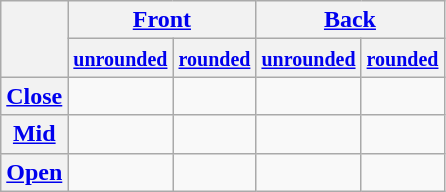<table class="wikitable" style="text-align: center">
<tr>
<th rowspan="2"></th>
<th colspan="2"><a href='#'>Front</a></th>
<th colspan="2"><a href='#'>Back</a></th>
</tr>
<tr>
<th><small><a href='#'>unrounded</a></small></th>
<th><small><a href='#'>rounded</a></small></th>
<th><small><a href='#'>unrounded</a></small></th>
<th><small><a href='#'>rounded</a></small></th>
</tr>
<tr>
<th><a href='#'>Close</a></th>
<td></td>
<td></td>
<td></td>
<td></td>
</tr>
<tr>
<th><a href='#'>Mid</a></th>
<td></td>
<td></td>
<td></td>
<td></td>
</tr>
<tr>
<th><a href='#'>Open</a></th>
<td></td>
<td></td>
<td></td>
<td></td>
</tr>
</table>
